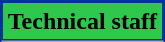<table class="wikitable">
<tr>
<th style="background-color:#2DC84D; color:#000; border:2px solid #0033A0;" scope="col" colspan="2">Technical staff</th>
</tr>
<tr>
</tr>
</table>
